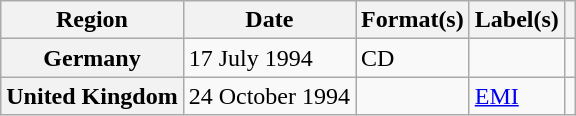<table class="wikitable plainrowheaders">
<tr>
<th scope="col">Region</th>
<th scope="col">Date</th>
<th scope="col">Format(s)</th>
<th scope="col">Label(s)</th>
<th scope="col"></th>
</tr>
<tr>
<th scope="row">Germany</th>
<td>17 July 1994</td>
<td>CD</td>
<td></td>
<td></td>
</tr>
<tr>
<th scope="row">United Kingdom</th>
<td>24 October 1994</td>
<td></td>
<td><a href='#'>EMI</a></td>
<td></td>
</tr>
</table>
